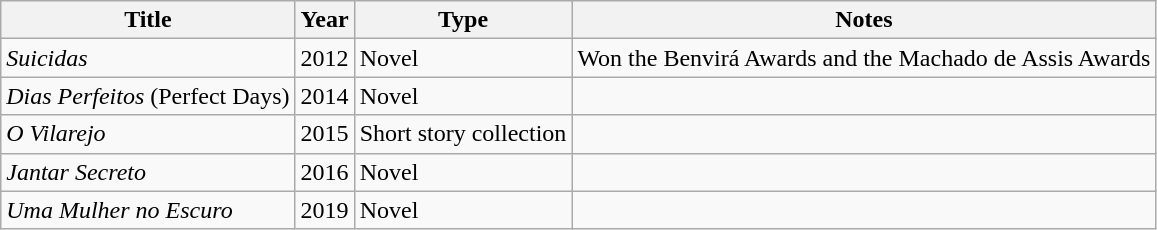<table class="wikitable">
<tr>
<th>Title</th>
<th>Year</th>
<th>Type</th>
<th>Notes</th>
</tr>
<tr>
<td><em>Suicidas</em></td>
<td>2012</td>
<td>Novel</td>
<td>Won the Benvirá Awards and the Machado de Assis Awards</td>
</tr>
<tr>
<td><em>Dias Perfeitos</em> (Perfect Days)</td>
<td>2014</td>
<td>Novel</td>
<td></td>
</tr>
<tr>
<td><em>O Vilarejo</em></td>
<td>2015</td>
<td>Short story collection</td>
<td></td>
</tr>
<tr>
<td><em>Jantar Secreto</em></td>
<td>2016</td>
<td>Novel</td>
<td></td>
</tr>
<tr>
<td><em>Uma Mulher no Escuro</em></td>
<td>2019</td>
<td>Novel</td>
<td></td>
</tr>
</table>
